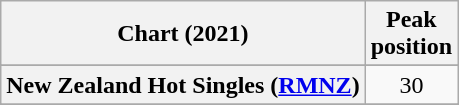<table class="wikitable sortable plainrowheaders" style="text-align:center">
<tr>
<th scope="col">Chart (2021)</th>
<th scope="col">Peak<br>position</th>
</tr>
<tr>
</tr>
<tr>
</tr>
<tr>
</tr>
<tr>
<th scope="row">New Zealand Hot Singles (<a href='#'>RMNZ</a>)</th>
<td>30</td>
</tr>
<tr>
</tr>
<tr>
</tr>
</table>
